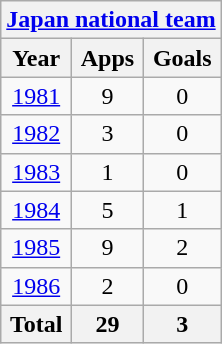<table class="wikitable" style="text-align:center">
<tr>
<th colspan=3><a href='#'>Japan national team</a></th>
</tr>
<tr>
<th>Year</th>
<th>Apps</th>
<th>Goals</th>
</tr>
<tr>
<td><a href='#'>1981</a></td>
<td>9</td>
<td>0</td>
</tr>
<tr>
<td><a href='#'>1982</a></td>
<td>3</td>
<td>0</td>
</tr>
<tr>
<td><a href='#'>1983</a></td>
<td>1</td>
<td>0</td>
</tr>
<tr>
<td><a href='#'>1984</a></td>
<td>5</td>
<td>1</td>
</tr>
<tr>
<td><a href='#'>1985</a></td>
<td>9</td>
<td>2</td>
</tr>
<tr>
<td><a href='#'>1986</a></td>
<td>2</td>
<td>0</td>
</tr>
<tr>
<th>Total</th>
<th>29</th>
<th>3</th>
</tr>
</table>
